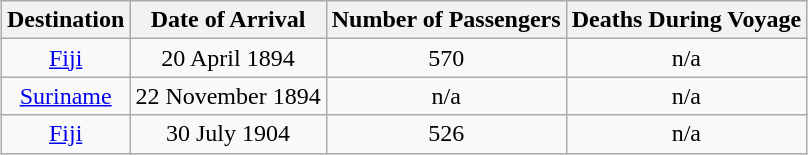<table class="wikitable" style="margin:0.5em auto; text-align:center">
<tr>
<th>Destination</th>
<th>Date of Arrival</th>
<th>Number of Passengers</th>
<th>Deaths During Voyage</th>
</tr>
<tr>
<td><a href='#'>Fiji</a></td>
<td>20 April 1894</td>
<td>570</td>
<td>n/a</td>
</tr>
<tr>
<td><a href='#'>Suriname</a></td>
<td>22 November 1894</td>
<td>n/a</td>
<td>n/a</td>
</tr>
<tr>
<td><a href='#'>Fiji</a></td>
<td>30 July 1904</td>
<td>526</td>
<td>n/a</td>
</tr>
</table>
